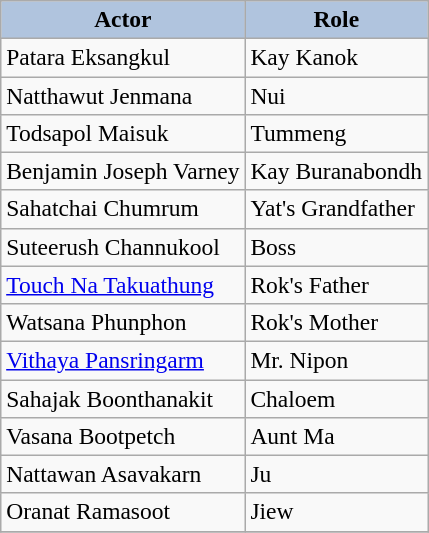<table class="wikitable" style="font-size: 98%;" border="9" cellpadding="7" background: #f9f9f9;>
<tr align="center">
<th style="background:#B0C4DE;">Actor</th>
<th style="background:#B0C4DE;">Role</th>
</tr>
<tr>
<td>Patara Eksangkul</td>
<td>Kay Kanok</td>
</tr>
<tr>
<td>Natthawut Jenmana</td>
<td>Nui</td>
</tr>
<tr>
<td>Todsapol Maisuk</td>
<td>Tummeng</td>
</tr>
<tr>
<td>Benjamin Joseph Varney</td>
<td>Kay Buranabondh</td>
</tr>
<tr>
<td>Sahatchai Chumrum</td>
<td>Yat's Grandfather</td>
</tr>
<tr>
<td>Suteerush Channukool</td>
<td>Boss</td>
</tr>
<tr>
<td><a href='#'>Touch Na Takuathung</a></td>
<td>Rok's Father</td>
</tr>
<tr>
<td>Watsana Phunphon</td>
<td>Rok's Mother</td>
</tr>
<tr>
<td><a href='#'>Vithaya Pansringarm</a></td>
<td>Mr. Nipon</td>
</tr>
<tr>
<td>Sahajak Boonthanakit</td>
<td>Chaloem</td>
</tr>
<tr>
<td>Vasana Bootpetch</td>
<td>Aunt Ma</td>
</tr>
<tr>
<td>Nattawan Asavakarn</td>
<td>Ju</td>
</tr>
<tr>
<td>Oranat Ramasoot</td>
<td>Jiew</td>
</tr>
<tr>
</tr>
</table>
